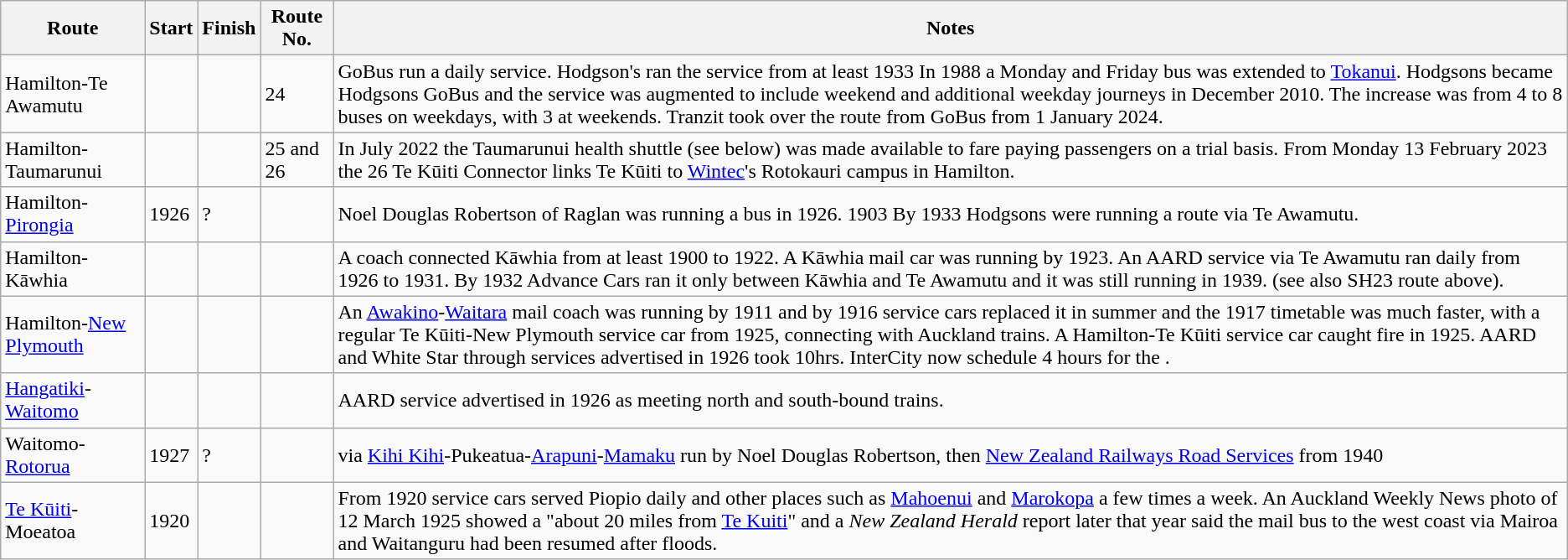<table class="wikitable">
<tr>
<th>Route</th>
<th>Start</th>
<th>Finish</th>
<th>Route No.</th>
<th>Notes</th>
</tr>
<tr>
<td>Hamilton-Te Awamutu</td>
<td></td>
<td></td>
<td>24</td>
<td>GoBus run a daily service. Hodgson's ran the service from at least 1933 In 1988 a Monday and Friday bus was extended to <a href='#'>Tokanui</a>. Hodgsons became Hodgsons GoBus and the service was augmented to include weekend and additional weekday journeys in December 2010. The increase was from 4 to 8 buses on weekdays, with 3 at weekends. Tranzit took over the route from GoBus from 1 January 2024.</td>
</tr>
<tr>
<td>Hamilton-Taumarunui</td>
<td></td>
<td></td>
<td>25 and 26</td>
<td>In July 2022 the Taumarunui health shuttle (see below) was made available to fare paying passengers on a trial basis. From Monday 13 February 2023 the 26 Te Kūiti Connector links Te Kūiti to <a href='#'>Wintec</a>'s Rotokauri campus in Hamilton.</td>
</tr>
<tr>
<td>Hamilton-<a href='#'>Pirongia</a></td>
<td>1926</td>
<td>?</td>
<td></td>
<td>Noel Douglas Robertson of Raglan was running a bus in 1926. 1903  By 1933 Hodgsons were running a route via Te Awamutu.</td>
</tr>
<tr>
<td>Hamilton-Kāwhia</td>
<td></td>
<td></td>
<td></td>
<td>A coach connected Kāwhia from at least 1900 to 1922. A Kāwhia mail car was running by 1923. An AARD service via Te Awamutu ran daily from 1926 to 1931. By 1932 Advance Cars ran it only between Kāwhia and Te Awamutu and it was still running in 1939. (see also SH23 route above).</td>
</tr>
<tr>
<td>Hamilton-<a href='#'>New Plymouth</a></td>
<td></td>
<td></td>
<td></td>
<td>An <a href='#'>Awakino</a>-<a href='#'>Waitara</a> mail coach was running by 1911 and by 1916 service cars replaced it in summer and the 1917 timetable was much faster, with a regular Te Kūiti-New Plymouth service car from 1925, connecting with Auckland trains. A Hamilton-Te Kūiti service car caught fire in 1925. AARD and White Star through services advertised in 1926 took 10hrs. InterCity now schedule 4 hours for the .</td>
</tr>
<tr>
<td><a href='#'>Hangatiki</a>-<a href='#'>Waitomo</a></td>
<td></td>
<td></td>
<td></td>
<td>AARD service advertised in 1926 as meeting north and south-bound trains.</td>
</tr>
<tr>
<td>Waitomo-<a href='#'>Rotorua</a></td>
<td>1927</td>
<td>?</td>
<td></td>
<td>via <a href='#'>Kihi Kihi</a>-Pukeatua-<a href='#'>Arapuni</a>-<a href='#'>Mamaku</a> run by Noel Douglas Robertson, then <a href='#'>New Zealand Railways Road Services</a> from 1940</td>
</tr>
<tr>
<td><a href='#'>Te Kūiti</a>-Moeatoa</td>
<td>1920</td>
<td></td>
<td></td>
<td>From 1920 service cars served Piopio daily and other places such as  <a href='#'>Mahoenui</a> and <a href='#'>Marokopa</a> a few times a week. An Auckland Weekly News photo of 12 March 1925 showed a  "about 20 miles from <a href='#'>Te Kuiti</a>" and a <em>New Zealand Herald</em> report later that year said the mail bus to the west coast via Mairoa and Waitanguru had been resumed after floods.</td>
</tr>
</table>
